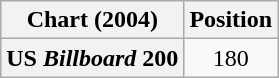<table class="wikitable plainrowheaders" style="text-align:center">
<tr>
<th scope="col">Chart (2004)</th>
<th scope="col">Position</th>
</tr>
<tr>
<th scope="row">US <em>Billboard</em> 200</th>
<td>180</td>
</tr>
</table>
